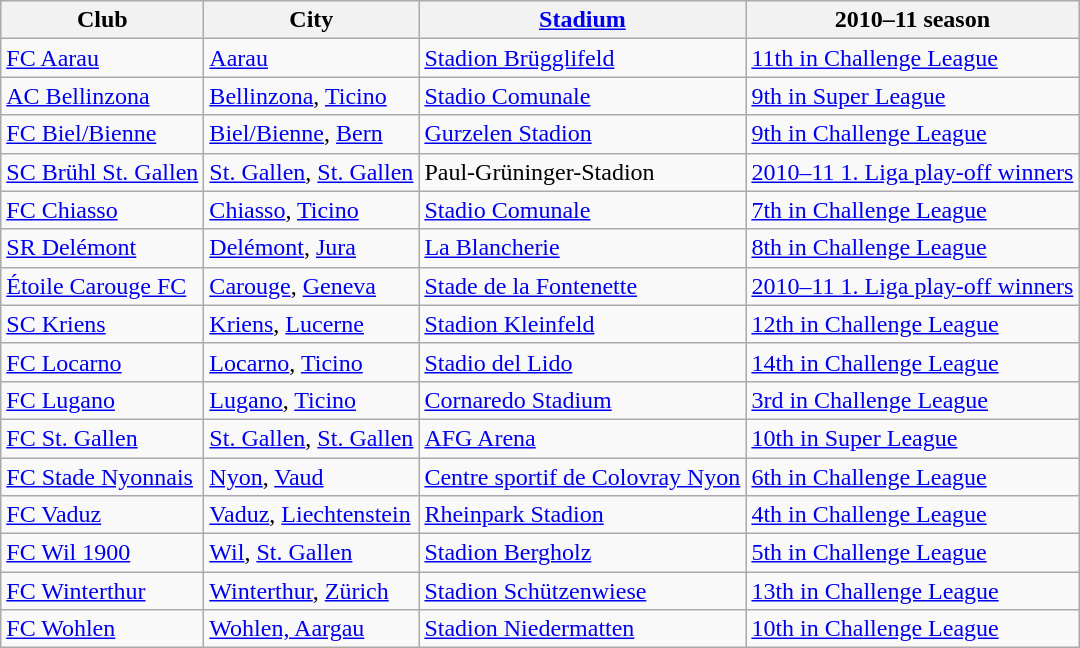<table class="wikitable">
<tr>
<th>Club</th>
<th>City</th>
<th><a href='#'>Stadium</a></th>
<th>2010–11 season</th>
</tr>
<tr>
<td><a href='#'>FC Aarau</a></td>
<td><a href='#'>Aarau</a></td>
<td><a href='#'>Stadion Brügglifeld</a></td>
<td><a href='#'>11th in Challenge League</a></td>
</tr>
<tr>
<td><a href='#'>AC Bellinzona</a></td>
<td><a href='#'>Bellinzona</a>, <a href='#'>Ticino</a></td>
<td><a href='#'>Stadio Comunale</a></td>
<td><a href='#'>9th in Super League</a></td>
</tr>
<tr>
<td><a href='#'>FC Biel/Bienne</a></td>
<td><a href='#'>Biel/Bienne</a>, <a href='#'>Bern</a></td>
<td><a href='#'>Gurzelen Stadion</a></td>
<td><a href='#'>9th in Challenge League</a></td>
</tr>
<tr>
<td><a href='#'>SC Brühl St. Gallen</a></td>
<td><a href='#'>St. Gallen</a>, <a href='#'>St. Gallen</a></td>
<td>Paul-Grüninger-Stadion</td>
<td><a href='#'>2010–11 1. Liga play-off winners</a></td>
</tr>
<tr>
<td><a href='#'>FC Chiasso</a></td>
<td><a href='#'>Chiasso</a>, <a href='#'>Ticino</a></td>
<td><a href='#'>Stadio Comunale</a></td>
<td><a href='#'>7th in Challenge League</a></td>
</tr>
<tr>
<td><a href='#'>SR Delémont</a></td>
<td><a href='#'>Delémont</a>, <a href='#'>Jura</a></td>
<td><a href='#'>La Blancherie</a></td>
<td><a href='#'>8th in Challenge League</a></td>
</tr>
<tr>
<td><a href='#'>Étoile Carouge FC</a></td>
<td><a href='#'>Carouge</a>, <a href='#'>Geneva</a></td>
<td><a href='#'>Stade de la Fontenette</a></td>
<td><a href='#'>2010–11 1. Liga play-off winners</a></td>
</tr>
<tr>
<td><a href='#'>SC Kriens</a></td>
<td><a href='#'>Kriens</a>, <a href='#'>Lucerne</a></td>
<td><a href='#'>Stadion Kleinfeld</a></td>
<td><a href='#'>12th in Challenge League</a></td>
</tr>
<tr>
<td><a href='#'>FC Locarno</a></td>
<td><a href='#'>Locarno</a>, <a href='#'>Ticino</a></td>
<td><a href='#'>Stadio del Lido</a></td>
<td><a href='#'>14th in Challenge League</a></td>
</tr>
<tr>
<td><a href='#'>FC Lugano</a></td>
<td><a href='#'>Lugano</a>, <a href='#'>Ticino</a></td>
<td><a href='#'>Cornaredo Stadium</a></td>
<td><a href='#'>3rd in Challenge League</a></td>
</tr>
<tr>
<td><a href='#'>FC St. Gallen</a></td>
<td><a href='#'>St. Gallen</a>, <a href='#'>St. Gallen</a></td>
<td><a href='#'>AFG Arena</a></td>
<td><a href='#'>10th in Super League</a></td>
</tr>
<tr>
<td><a href='#'>FC Stade Nyonnais</a></td>
<td><a href='#'>Nyon</a>, <a href='#'>Vaud</a></td>
<td><a href='#'>Centre sportif de Colovray Nyon</a></td>
<td><a href='#'>6th in Challenge League</a></td>
</tr>
<tr>
<td><a href='#'>FC Vaduz</a></td>
<td><a href='#'>Vaduz</a>, <a href='#'>Liechtenstein</a></td>
<td><a href='#'>Rheinpark Stadion</a></td>
<td><a href='#'>4th in Challenge League</a></td>
</tr>
<tr>
<td><a href='#'>FC Wil 1900</a></td>
<td><a href='#'>Wil</a>, <a href='#'>St. Gallen</a></td>
<td><a href='#'>Stadion Bergholz</a></td>
<td><a href='#'>5th in Challenge League</a></td>
</tr>
<tr>
<td><a href='#'>FC Winterthur</a></td>
<td><a href='#'>Winterthur</a>, <a href='#'>Zürich</a></td>
<td><a href='#'>Stadion Schützenwiese</a></td>
<td><a href='#'>13th in Challenge League</a></td>
</tr>
<tr>
<td><a href='#'>FC Wohlen</a></td>
<td><a href='#'>Wohlen, Aargau</a></td>
<td><a href='#'>Stadion Niedermatten</a></td>
<td><a href='#'>10th in Challenge League</a></td>
</tr>
</table>
